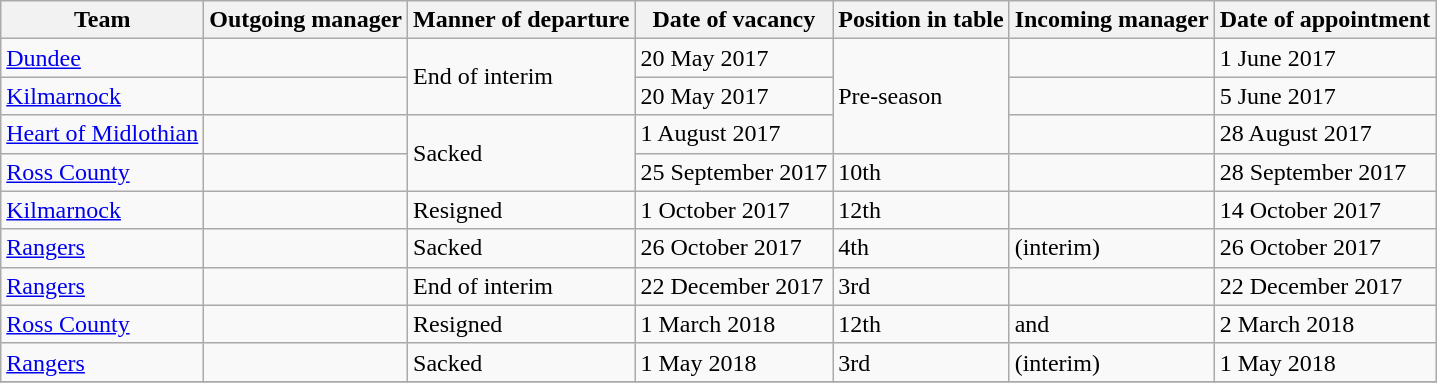<table class="wikitable sortable">
<tr>
<th>Team</th>
<th>Outgoing manager</th>
<th>Manner of departure</th>
<th>Date of vacancy</th>
<th>Position in table</th>
<th>Incoming manager</th>
<th>Date of appointment</th>
</tr>
<tr>
<td><a href='#'>Dundee</a></td>
<td> </td>
<td rowspan="2">End of interim</td>
<td>20 May 2017</td>
<td rowspan="3">Pre-season</td>
<td> </td>
<td>1 June 2017</td>
</tr>
<tr>
<td><a href='#'>Kilmarnock</a></td>
<td> </td>
<td>20 May 2017</td>
<td> </td>
<td>5 June 2017</td>
</tr>
<tr>
<td><a href='#'>Heart of Midlothian</a></td>
<td> </td>
<td rowspan="2">Sacked</td>
<td>1 August 2017</td>
<td> </td>
<td>28 August 2017</td>
</tr>
<tr>
<td><a href='#'>Ross County</a></td>
<td> </td>
<td>25 September 2017</td>
<td>10th</td>
<td> </td>
<td>28 September 2017</td>
</tr>
<tr>
<td><a href='#'>Kilmarnock</a></td>
<td> </td>
<td>Resigned</td>
<td>1 October 2017</td>
<td>12th</td>
<td> </td>
<td>14 October 2017</td>
</tr>
<tr>
<td><a href='#'>Rangers</a></td>
<td> </td>
<td>Sacked</td>
<td>26 October 2017</td>
<td>4th</td>
<td>  (interim)</td>
<td>26 October 2017</td>
</tr>
<tr>
<td><a href='#'>Rangers</a></td>
<td> </td>
<td>End of interim</td>
<td>22 December 2017</td>
<td>3rd</td>
<td> </td>
<td>22 December 2017</td>
</tr>
<tr>
<td><a href='#'>Ross County</a></td>
<td> </td>
<td>Resigned</td>
<td>1 March 2018</td>
<td>12th</td>
<td>  and  </td>
<td>2 March 2018</td>
</tr>
<tr>
<td><a href='#'>Rangers</a></td>
<td> </td>
<td>Sacked</td>
<td>1 May 2018</td>
<td>3rd</td>
<td>  (interim)</td>
<td>1 May 2018</td>
</tr>
<tr>
</tr>
</table>
